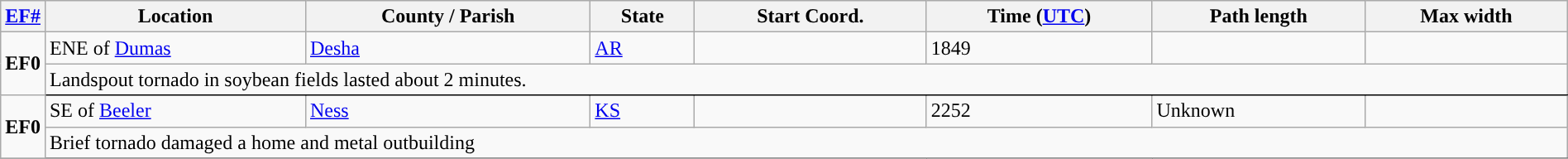<table class="wikitable sortable" style="width:100%;">
<tr>
<th scope="col" width="2%" align="center"><a href='#'>EF#</a></th>
<th scope="col" align="center" class="unsortable">Location</th>
<th scope="col" align="center" class="unsortable">County / Parish</th>
<th scope="col" align="center">State</th>
<th scope="col" align="center" data-sort-type="number">Start Coord.</th>
<th scope="col" align="center" data-sort-type="number">Time (<a href='#'>UTC</a>)</th>
<th scope="col" align="center" data-sort-type="number">Path length</th>
<th scope="col" align="center" data-sort-type="number">Max width</th>
</tr>
<tr>
<td rowspan="2" align="center"><strong>EF0</strong></td>
<td>ENE of <a href='#'>Dumas</a></td>
<td><a href='#'>Desha</a></td>
<td><a href='#'>AR</a></td>
<td></td>
<td>1849</td>
<td></td>
<td></td>
</tr>
<tr class="expand-child">
<td colspan="8" style=" border-bottom: 1px solid black;">Landspout tornado in soybean fields lasted about 2 minutes.</td>
</tr>
<tr>
<td rowspan="2" align="center"><strong>EF0</strong></td>
<td>SE of <a href='#'>Beeler</a></td>
<td><a href='#'>Ness</a></td>
<td><a href='#'>KS</a></td>
<td></td>
<td>2252</td>
<td>Unknown</td>
<td></td>
</tr>
<tr class="expand-child">
<td colspan="8" style=" border-bottom: 1px solid black;">Brief tornado damaged a home and metal outbuilding</td>
</tr>
<tr>
</tr>
</table>
